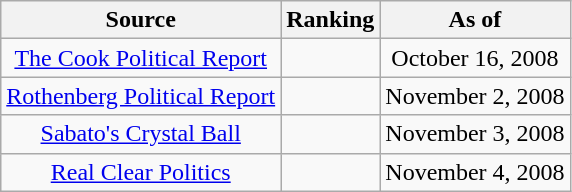<table class="wikitable" style="text-align:center">
<tr>
<th>Source</th>
<th>Ranking</th>
<th>As of</th>
</tr>
<tr>
<td><a href='#'>The Cook Political Report</a></td>
<td></td>
<td>October 16, 2008</td>
</tr>
<tr>
<td><a href='#'>Rothenberg Political Report</a></td>
<td></td>
<td>November 2, 2008</td>
</tr>
<tr>
<td><a href='#'>Sabato's Crystal Ball</a></td>
<td></td>
<td>November 3, 2008</td>
</tr>
<tr>
<td><a href='#'>Real Clear Politics</a></td>
<td></td>
<td>November 4, 2008</td>
</tr>
</table>
